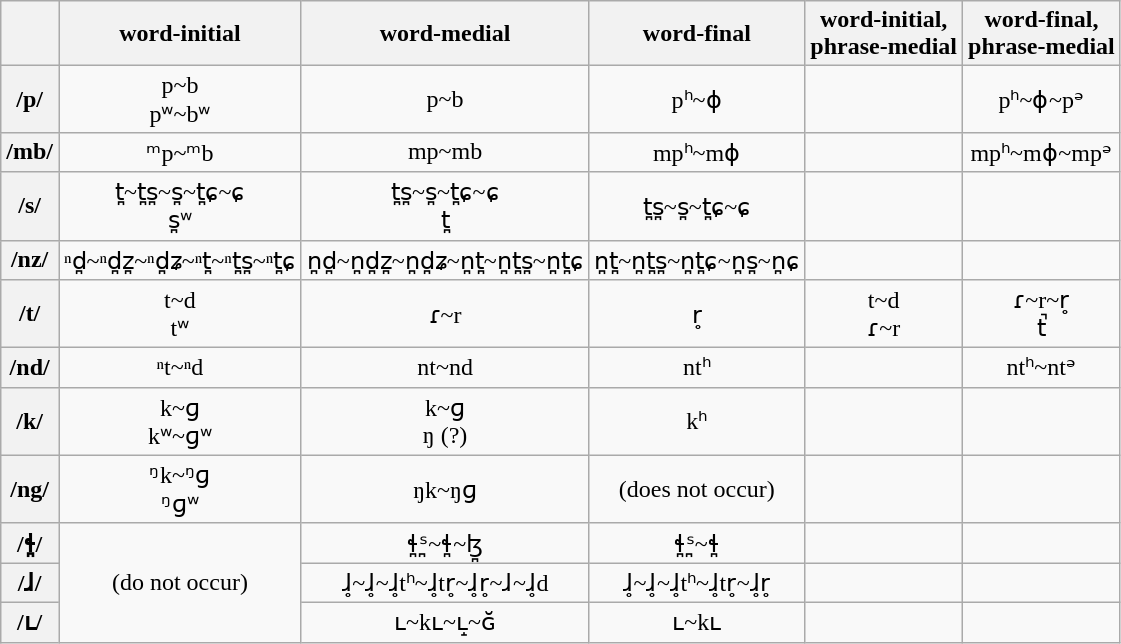<table class="wikitable IPA" style="text-align:center;">
<tr>
<th></th>
<th>word-initial</th>
<th>word-medial</th>
<th>word-final</th>
<th>word-initial,<br>phrase-medial</th>
<th>word-final,<br>phrase-medial</th>
</tr>
<tr>
<th>/p/</th>
<td>p~b<br>pʷ~bʷ</td>
<td>p~b</td>
<td>pʰ~ɸ</td>
<td></td>
<td>pʰ~ɸ~pᵊ</td>
</tr>
<tr>
<th>/mb/</th>
<td>ᵐp~ᵐb</td>
<td>mp~mb</td>
<td>mpʰ~mɸ</td>
<td></td>
<td>mpʰ~mɸ~mpᵊ</td>
</tr>
<tr>
<th>/s/</th>
<td>t̪~t̪s̪~s̪~t̪ɕ~ɕ<br>s̪ʷ</td>
<td>t̪s̪~s̪~t̪ɕ~ɕ<br>t̪</td>
<td>t̪s̪~s̪~t̪ɕ~ɕ</td>
<td></td>
<td></td>
</tr>
<tr>
<th>/nz/</th>
<td>ⁿd̪~ⁿd̪z̪~ⁿd̪ʑ~ⁿt̪~ⁿt̪s̪~ⁿt̪ɕ</td>
<td>n̪d̪~n̪d̪z̪~n̪d̪ʑ~n̪t̪~n̪t̪s̪~n̪t̪ɕ</td>
<td>n̪t̪~n̪t̪s̪~n̪t̪ɕ~n̪s̪~n̪ɕ</td>
<td></td>
<td></td>
</tr>
<tr>
<th>/t/</th>
<td>t~d<br>tʷ<br></td>
<td>ɾ~r</td>
<td>r̥</td>
<td>t~d<br>ɾ~r</td>
<td>ɾ~r~r̥<br>t̚</td>
</tr>
<tr>
<th>/nd/</th>
<td>ⁿt~ⁿd</td>
<td>nt~nd</td>
<td>ntʰ</td>
<td></td>
<td>ntʰ~ntᵊ</td>
</tr>
<tr>
<th>/k/</th>
<td>k~ɡ<br>kʷ~ɡʷ</td>
<td>k~ɡ<br>ŋ (?)</td>
<td>kʰ</td>
<td></td>
<td></td>
</tr>
<tr>
<th>/ng/</th>
<td>ᵑk~ᵑɡ<br>ᵑɡʷ</td>
<td>ŋk~ŋɡ</td>
<td>(does not occur)</td>
<td></td>
<td></td>
</tr>
<tr>
<th>/ɬ̪/</th>
<td rowspan=3>(do not occur)</td>
<td>ɬ̪ˢ̪~ɬ̪~ɮ̪</td>
<td>ɬ̪ˢ̪~ɬ̪</td>
<td></td>
<td></td>
</tr>
<tr>
<th>/ɺ/</th>
<td>ɺ̥~ɺ̥~ɺ̥tʰ~ɺ̥tr̥~ɺ̥r̥~ɺ~ɺ̥d</td>
<td>ɺ̥~ɺ̥~ɺ̥tʰ~ɺ̥tr̥~ɺ̥r̥</td>
<td></td>
<td></td>
</tr>
<tr>
<th>/ʟ/</th>
<td>ʟ~kʟ~ʟ̝~ɢ̆</td>
<td>ʟ~kʟ</td>
<td></td>
<td></td>
</tr>
</table>
